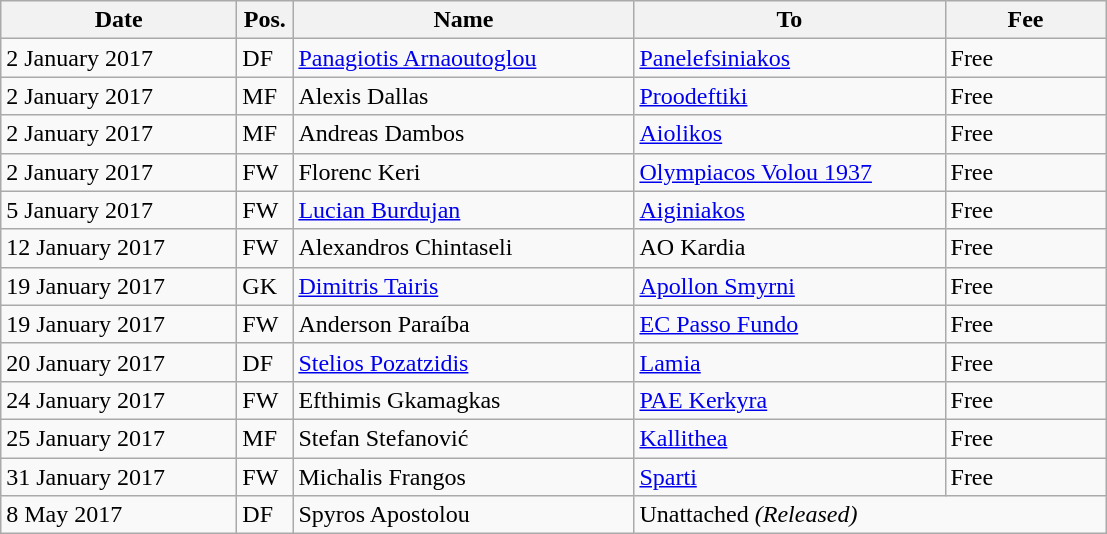<table class="wikitable">
<tr>
<th width="150px">Date</th>
<th width="30px">Pos.</th>
<th width="220px">Name</th>
<th width="200px">To</th>
<th width="100px">Fee</th>
</tr>
<tr>
<td>2 January 2017</td>
<td>DF</td>
<td> <a href='#'>Panagiotis Arnaoutoglou</a></td>
<td> <a href='#'>Panelefsiniakos</a></td>
<td>Free</td>
</tr>
<tr>
<td>2 January 2017</td>
<td>MF</td>
<td> Alexis Dallas</td>
<td> <a href='#'>Proodeftiki</a></td>
<td>Free</td>
</tr>
<tr>
<td>2 January 2017</td>
<td>MF</td>
<td> Andreas Dambos</td>
<td> <a href='#'>Aiolikos</a></td>
<td>Free</td>
</tr>
<tr>
<td>2 January 2017</td>
<td>FW</td>
<td>  Florenc Keri</td>
<td> <a href='#'>Olympiacos Volou 1937</a></td>
<td>Free</td>
</tr>
<tr>
<td>5 January 2017</td>
<td>FW</td>
<td> <a href='#'>Lucian Burdujan</a></td>
<td> <a href='#'>Aiginiakos</a></td>
<td>Free</td>
</tr>
<tr>
<td>12 January 2017</td>
<td>FW</td>
<td> Alexandros Chintaseli</td>
<td> AO Kardia</td>
<td>Free</td>
</tr>
<tr>
<td>19 January 2017</td>
<td>GK</td>
<td> <a href='#'>Dimitris Tairis</a></td>
<td> <a href='#'>Apollon Smyrni</a></td>
<td>Free</td>
</tr>
<tr>
<td>19 January 2017</td>
<td>FW</td>
<td> Anderson Paraíba</td>
<td> <a href='#'>EC Passo Fundo</a></td>
<td>Free</td>
</tr>
<tr>
<td>20 January 2017</td>
<td>DF</td>
<td> <a href='#'>Stelios Pozatzidis</a></td>
<td> <a href='#'>Lamia</a></td>
<td>Free</td>
</tr>
<tr>
<td>24 January 2017</td>
<td>FW</td>
<td> Efthimis Gkamagkas</td>
<td> <a href='#'>PAE Kerkyra</a></td>
<td>Free</td>
</tr>
<tr>
<td>25 January 2017</td>
<td>MF</td>
<td> Stefan Stefanović</td>
<td> <a href='#'>Kallithea</a></td>
<td>Free</td>
</tr>
<tr>
<td>31 January 2017</td>
<td>FW</td>
<td> Michalis Frangos</td>
<td> <a href='#'>Sparti</a></td>
<td>Free</td>
</tr>
<tr>
<td>8 May 2017</td>
<td>DF</td>
<td> Spyros Apostolou</td>
<td colspan=2>Unattached <em>(Released)</em></td>
</tr>
</table>
